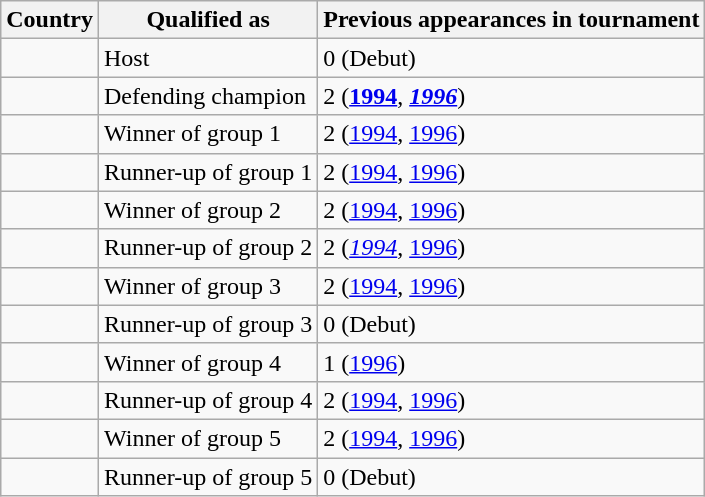<table class="wikitable sortable">
<tr>
<th>Country</th>
<th>Qualified as</th>
<th>Previous appearances in tournament</th>
</tr>
<tr>
<td></td>
<td>Host</td>
<td>0 (Debut)</td>
</tr>
<tr>
<td></td>
<td>Defending champion</td>
<td>2 (<strong><a href='#'>1994</a></strong>, <strong><em><a href='#'>1996</a></em></strong>)</td>
</tr>
<tr>
<td></td>
<td>Winner of group 1</td>
<td>2 (<a href='#'>1994</a>, <a href='#'>1996</a>)</td>
</tr>
<tr>
<td></td>
<td>Runner-up of group 1</td>
<td>2 (<a href='#'>1994</a>, <a href='#'>1996</a>)</td>
</tr>
<tr>
<td></td>
<td>Winner of group 2</td>
<td>2 (<a href='#'>1994</a>, <a href='#'>1996</a>)</td>
</tr>
<tr>
<td></td>
<td>Runner-up of group 2</td>
<td>2 (<a href='#'><em>1994</em></a>, <a href='#'>1996</a>)</td>
</tr>
<tr>
<td></td>
<td>Winner of group 3</td>
<td>2 (<a href='#'>1994</a>, <a href='#'>1996</a>)</td>
</tr>
<tr>
<td></td>
<td>Runner-up of group 3</td>
<td>0 (Debut)</td>
</tr>
<tr>
<td></td>
<td>Winner of group 4</td>
<td>1 (<a href='#'>1996</a>)</td>
</tr>
<tr>
<td></td>
<td>Runner-up of group 4</td>
<td>2 (<a href='#'>1994</a>, <a href='#'>1996</a>)</td>
</tr>
<tr>
<td></td>
<td>Winner of group 5</td>
<td>2 (<a href='#'>1994</a>, <a href='#'>1996</a>)</td>
</tr>
<tr>
<td></td>
<td>Runner-up of group 5</td>
<td>0 (Debut)</td>
</tr>
</table>
